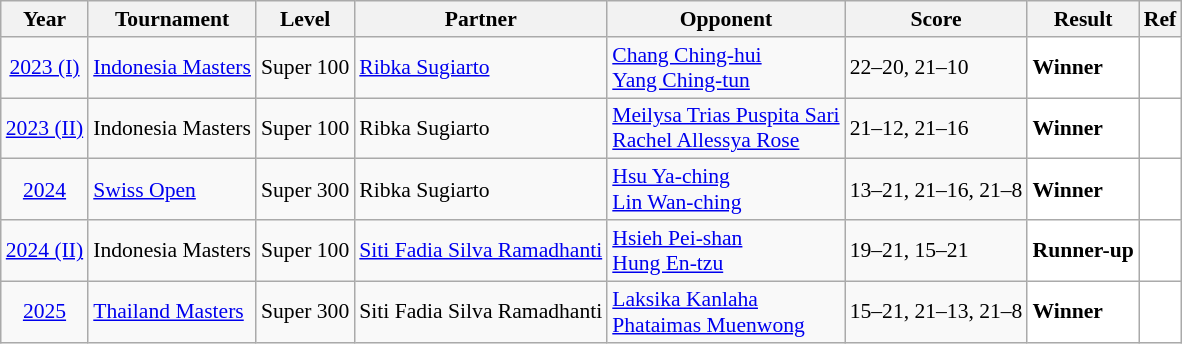<table class="sortable wikitable" style="font-size: 90%;">
<tr>
<th>Year</th>
<th>Tournament</th>
<th>Level</th>
<th>Partner</th>
<th>Opponent</th>
<th>Score</th>
<th>Result</th>
<th>Ref</th>
</tr>
<tr>
<td align="center"><a href='#'>2023 (I)</a></td>
<td align="left"><a href='#'>Indonesia Masters</a></td>
<td align="left">Super 100</td>
<td align="left"> <a href='#'>Ribka Sugiarto</a></td>
<td align="left"> <a href='#'>Chang Ching-hui</a><br> <a href='#'>Yang Ching-tun</a></td>
<td align="left">22–20, 21–10</td>
<td style="text-align:left; background:white"> <strong>Winner</strong></td>
<td style="text-align:center; background:white"></td>
</tr>
<tr>
<td align="center"><a href='#'>2023 (II)</a></td>
<td align="left">Indonesia Masters</td>
<td align="left">Super 100</td>
<td align="left"> Ribka Sugiarto</td>
<td align="left"> <a href='#'>Meilysa Trias Puspita Sari</a><br> <a href='#'>Rachel Allessya Rose</a></td>
<td align="left">21–12, 21–16</td>
<td style="text-align:left; background:white"> <strong>Winner</strong></td>
<td style="text-align:center; background:white"></td>
</tr>
<tr>
<td align="center"><a href='#'>2024</a></td>
<td align="left"><a href='#'> Swiss Open</a></td>
<td align="left">Super 300</td>
<td align="left"> Ribka Sugiarto</td>
<td align="left"> <a href='#'>Hsu Ya-ching</a><br> <a href='#'>Lin Wan-ching</a></td>
<td align="left">13–21, 21–16, 21–8</td>
<td style="text-align:left; background:white"> <strong>Winner</strong></td>
<td style="text-align:center; background:white"></td>
</tr>
<tr>
<td align="center"><a href='#'>2024 (II)</a></td>
<td align="left">Indonesia Masters</td>
<td align="left">Super 100</td>
<td align="left"> <a href='#'>Siti Fadia Silva Ramadhanti</a></td>
<td align="left"> <a href='#'>Hsieh Pei-shan</a><br> <a href='#'>Hung En-tzu</a></td>
<td align="left">19–21, 15–21</td>
<td style="text-align:left; background:white"> <strong>Runner-up</strong></td>
<td style="text-align:center; background:white"></td>
</tr>
<tr>
<td align="center"><a href='#'>2025</a></td>
<td align="left"><a href='#'>Thailand Masters</a></td>
<td align="left">Super 300</td>
<td align="left"> Siti Fadia Silva Ramadhanti</td>
<td align="left"> <a href='#'>Laksika Kanlaha</a><br> <a href='#'>Phataimas Muenwong</a></td>
<td align="left">15–21, 21–13, 21–8</td>
<td style="text-align:left; background:white"> <strong>Winner</strong></td>
<td style="text-align:center; background: white"></td>
</tr>
</table>
